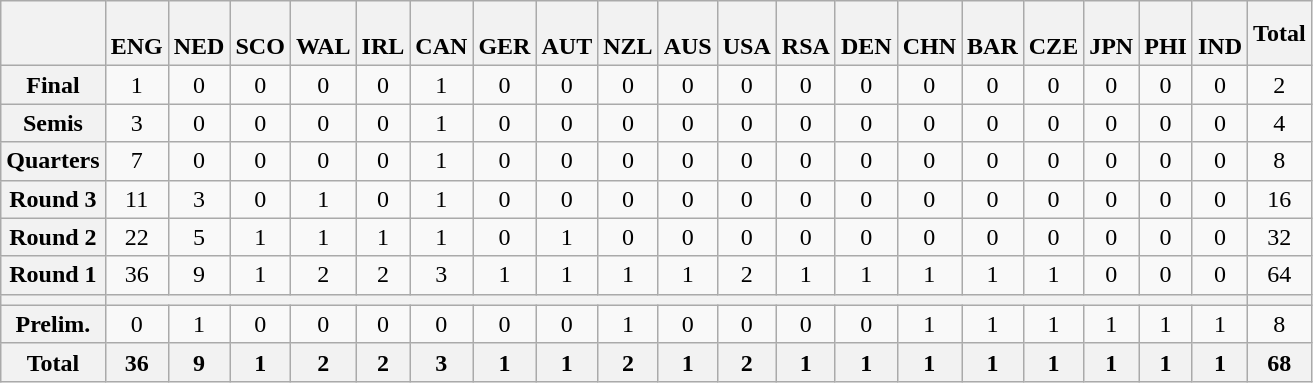<table class="wikitable">
<tr>
<th></th>
<th> <br>ENG</th>
<th> <br>NED</th>
<th> <br>SCO</th>
<th> <br>WAL</th>
<th> <br>IRL</th>
<th> <br>CAN</th>
<th> <br>GER</th>
<th> <br>AUT</th>
<th> <br>NZL</th>
<th> <br>AUS</th>
<th> <br>USA</th>
<th> <br>RSA</th>
<th> <br>DEN</th>
<th> <br>CHN</th>
<th> <br>BAR</th>
<th> <br>CZE</th>
<th> <br>JPN</th>
<th> <br>PHI</th>
<th> <br>IND</th>
<th>Total</th>
</tr>
<tr align="center">
<th>Final</th>
<td>1</td>
<td>0</td>
<td>0</td>
<td>0</td>
<td>0</td>
<td>1</td>
<td>0</td>
<td>0</td>
<td>0</td>
<td>0</td>
<td>0</td>
<td>0</td>
<td>0</td>
<td>0</td>
<td>0</td>
<td>0</td>
<td>0</td>
<td>0</td>
<td>0</td>
<td>2</td>
</tr>
<tr align="center">
<th>Semis</th>
<td>3</td>
<td>0</td>
<td>0</td>
<td>0</td>
<td>0</td>
<td>1</td>
<td>0</td>
<td>0</td>
<td>0</td>
<td>0</td>
<td>0</td>
<td>0</td>
<td>0</td>
<td>0</td>
<td>0</td>
<td>0</td>
<td>0</td>
<td>0</td>
<td>0</td>
<td>4</td>
</tr>
<tr align="center">
<th>Quarters</th>
<td>7</td>
<td>0</td>
<td>0</td>
<td>0</td>
<td>0</td>
<td>1</td>
<td>0</td>
<td>0</td>
<td>0</td>
<td>0</td>
<td>0</td>
<td>0</td>
<td>0</td>
<td>0</td>
<td>0</td>
<td>0</td>
<td>0</td>
<td>0</td>
<td>0</td>
<td>8</td>
</tr>
<tr align="center">
<th>Round 3</th>
<td>11</td>
<td>3</td>
<td>0</td>
<td>1</td>
<td>0</td>
<td>1</td>
<td>0</td>
<td>0</td>
<td>0</td>
<td>0</td>
<td>0</td>
<td>0</td>
<td>0</td>
<td>0</td>
<td>0</td>
<td>0</td>
<td>0</td>
<td>0</td>
<td>0</td>
<td>16</td>
</tr>
<tr align="center">
<th>Round 2</th>
<td>22</td>
<td>5</td>
<td>1</td>
<td>1</td>
<td>1</td>
<td>1</td>
<td>0</td>
<td>1</td>
<td>0</td>
<td>0</td>
<td>0</td>
<td>0</td>
<td>0</td>
<td>0</td>
<td>0</td>
<td>0</td>
<td>0</td>
<td>0</td>
<td>0</td>
<td>32</td>
</tr>
<tr align="center">
<th>Round 1</th>
<td>36</td>
<td>9</td>
<td>1</td>
<td>2</td>
<td>2</td>
<td>3</td>
<td>1</td>
<td>1</td>
<td>1</td>
<td>1</td>
<td>2</td>
<td>1</td>
<td>1</td>
<td>1</td>
<td>1</td>
<td>1</td>
<td>0</td>
<td>0</td>
<td>0</td>
<td>64</td>
</tr>
<tr align="center">
<th colspan=1></th>
<th colspan=19></th>
<th colspan=1></th>
</tr>
<tr align="center">
<th>Prelim.</th>
<td>0</td>
<td>1</td>
<td>0</td>
<td>0</td>
<td>0</td>
<td>0</td>
<td>0</td>
<td>0</td>
<td>1</td>
<td>0</td>
<td>0</td>
<td>0</td>
<td>0</td>
<td>1</td>
<td>1</td>
<td>1</td>
<td>1</td>
<td>1</td>
<td>1</td>
<td>8</td>
</tr>
<tr align="center">
<th>Total</th>
<th>36</th>
<th>9</th>
<th>1</th>
<th>2</th>
<th>2</th>
<th>3</th>
<th>1</th>
<th>1</th>
<th>2</th>
<th>1</th>
<th>2</th>
<th>1</th>
<th>1</th>
<th>1</th>
<th>1</th>
<th>1</th>
<th>1</th>
<th>1</th>
<th>1</th>
<th>68</th>
</tr>
</table>
